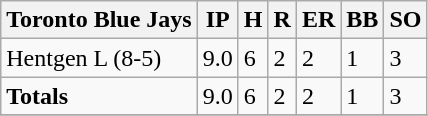<table class="wikitable sortable">
<tr>
<th><strong>Toronto Blue Jays</strong></th>
<th>IP</th>
<th>H</th>
<th>R</th>
<th>ER</th>
<th>BB</th>
<th>SO</th>
</tr>
<tr>
<td>Hentgen L (8-5)</td>
<td>9.0</td>
<td>6</td>
<td>2</td>
<td>2</td>
<td>1</td>
<td>3</td>
</tr>
<tr>
<td><strong>Totals</strong></td>
<td>9.0</td>
<td>6</td>
<td>2</td>
<td>2</td>
<td>1</td>
<td>3</td>
</tr>
<tr>
</tr>
</table>
